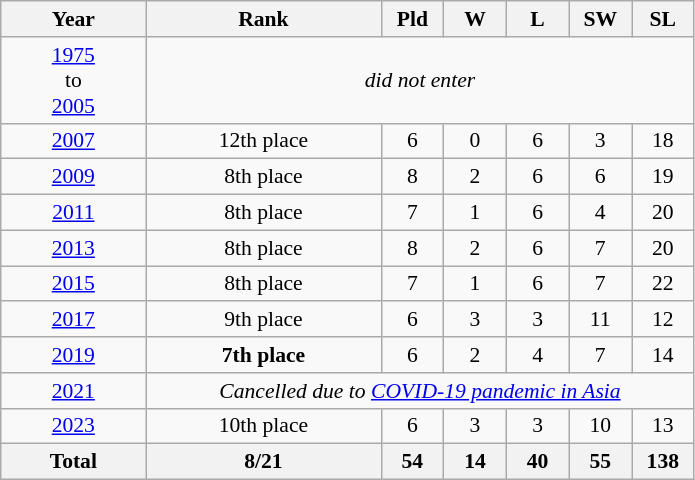<table class="wikitable" style="text-align: center;font-size:90%;">
<tr>
<th width=90>Year</th>
<th width=150>Rank</th>
<th width=35>Pld</th>
<th width=35>W</th>
<th width=35>L</th>
<th width=35>SW</th>
<th width=35>SL</th>
</tr>
<tr>
<td> <a href='#'>1975</a><br>to<br> <a href='#'>2005</a></td>
<td colspan=6><em>did not enter</em></td>
</tr>
<tr>
<td> <a href='#'>2007</a></td>
<td>12th place</td>
<td>6</td>
<td>0</td>
<td>6</td>
<td>3</td>
<td>18</td>
</tr>
<tr>
<td> <a href='#'>2009</a></td>
<td>8th place</td>
<td>8</td>
<td>2</td>
<td>6</td>
<td>6</td>
<td>19</td>
</tr>
<tr>
<td> <a href='#'>2011</a></td>
<td>8th place</td>
<td>7</td>
<td>1</td>
<td>6</td>
<td>4</td>
<td>20</td>
</tr>
<tr>
<td> <a href='#'>2013</a></td>
<td>8th place</td>
<td>8</td>
<td>2</td>
<td>6</td>
<td>7</td>
<td>20</td>
</tr>
<tr>
<td> <a href='#'>2015</a></td>
<td>8th place</td>
<td>7</td>
<td>1</td>
<td>6</td>
<td>7</td>
<td>22</td>
</tr>
<tr>
<td> <a href='#'>2017</a></td>
<td>9th place</td>
<td>6</td>
<td>3</td>
<td>3</td>
<td>11</td>
<td>12</td>
</tr>
<tr>
<td> <a href='#'>2019</a></td>
<td><strong>7th place</strong></td>
<td>6</td>
<td>2</td>
<td>4</td>
<td>7</td>
<td>14</td>
</tr>
<tr>
<td> <a href='#'>2021</a></td>
<td Colspan=10><em>Cancelled due to <a href='#'>COVID-19 pandemic in Asia</a></em></td>
</tr>
<tr>
<td> <a href='#'>2023</a></td>
<td>10th place</td>
<td>6</td>
<td>3</td>
<td>3</td>
<td>10</td>
<td>13</td>
</tr>
<tr>
<th>Total</th>
<th>8/21</th>
<th>54</th>
<th>14</th>
<th>40</th>
<th>55</th>
<th>138</th>
</tr>
</table>
